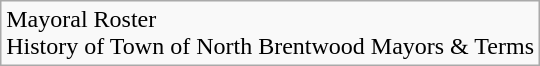<table class="wikitable">
<tr>
<td>Mayoral Roster<br>History of Town of North Brentwood Mayors & Terms</td>
</tr>
</table>
